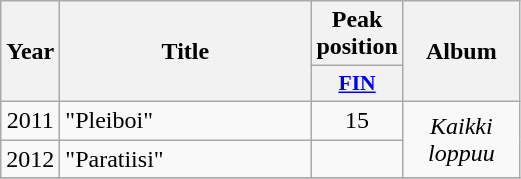<table class="wikitable">
<tr>
<th align="center" rowspan="2" width="10">Year</th>
<th align="center" rowspan="2" width="160">Title</th>
<th align="center" colspan="1" width="20">Peak position</th>
<th align="center" rowspan="2" width="70">Album</th>
</tr>
<tr>
<th scope="col" style="width:3em;font-size:90%;"><a href='#'>FIN</a><br></th>
</tr>
<tr>
<td style="text-align:center;" rowspan=1>2011</td>
<td>"Pleiboi"</td>
<td style="text-align:center;">15</td>
<td style="text-align:center;" rowspan=2><em>Kaikki loppuu</em></td>
</tr>
<tr>
<td style="text-align:center;" rowspan=1>2012</td>
<td>"Paratiisi"</td>
<td style="text-align:center;"></td>
</tr>
<tr>
</tr>
</table>
